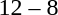<table style="text-align:center">
<tr>
<th width=200></th>
<th width=100></th>
<th width=200></th>
</tr>
<tr>
<td align=right><strong></strong></td>
<td>12 – 8</td>
<td align=left></td>
</tr>
</table>
